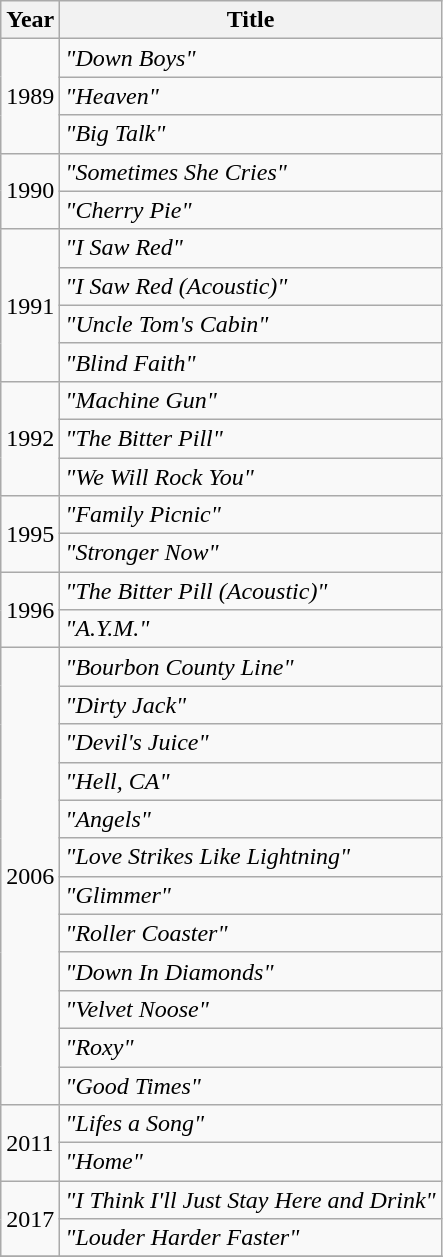<table class="wikitable">
<tr>
<th>Year</th>
<th>Title</th>
</tr>
<tr>
<td rowspan="3">1989</td>
<td><em>"Down Boys"</em></td>
</tr>
<tr>
<td><em>"Heaven"</em></td>
</tr>
<tr>
<td><em>"Big Talk"</em></td>
</tr>
<tr>
<td rowspan="2">1990</td>
<td><em>"Sometimes She Cries"</em></td>
</tr>
<tr>
<td><em>"Cherry Pie"</em></td>
</tr>
<tr>
<td rowspan="4">1991</td>
<td><em>"I Saw Red"</em></td>
</tr>
<tr>
<td><em>"I Saw Red (Acoustic)"</em></td>
</tr>
<tr>
<td><em>"Uncle Tom's Cabin"</em></td>
</tr>
<tr>
<td><em>"Blind Faith"</em></td>
</tr>
<tr>
<td rowspan="3">1992</td>
<td><em>"Machine Gun"</em></td>
</tr>
<tr>
<td><em>"The Bitter Pill"</em></td>
</tr>
<tr>
<td><em>"We Will Rock You"</em></td>
</tr>
<tr>
<td rowspan="2">1995</td>
<td><em>"Family Picnic"</em></td>
</tr>
<tr>
<td><em>"Stronger Now"</em></td>
</tr>
<tr>
<td rowspan="2">1996</td>
<td><em>"The Bitter Pill (Acoustic)"</em></td>
</tr>
<tr>
<td><em>"A.Y.M."</em></td>
</tr>
<tr>
<td rowspan="12">2006</td>
<td><em>"Bourbon County Line"</em></td>
</tr>
<tr>
<td><em>"Dirty Jack"</em></td>
</tr>
<tr>
<td><em>"Devil's Juice"</em></td>
</tr>
<tr>
<td><em>"Hell, CA"</em></td>
</tr>
<tr>
<td><em>"Angels"</em></td>
</tr>
<tr>
<td><em>"Love Strikes Like Lightning"</em></td>
</tr>
<tr>
<td><em>"Glimmer"</em></td>
</tr>
<tr>
<td><em>"Roller Coaster"</em></td>
</tr>
<tr>
<td><em>"Down In Diamonds"</em></td>
</tr>
<tr>
<td><em>"Velvet Noose"</em></td>
</tr>
<tr>
<td><em>"Roxy"</em></td>
</tr>
<tr>
<td><em>"Good Times"</em></td>
</tr>
<tr>
<td rowspan="2">2011</td>
<td><em>"Lifes a Song"</em></td>
</tr>
<tr>
<td><em>"Home"</em></td>
</tr>
<tr>
<td rowspan="2">2017</td>
<td><em>"I Think I'll Just Stay Here and Drink"</em></td>
</tr>
<tr>
<td><em>"Louder Harder Faster"</em></td>
</tr>
<tr>
</tr>
</table>
